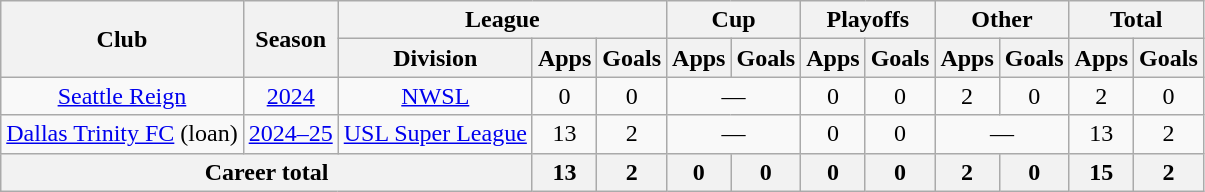<table class="wikitable" style="text-align: center;">
<tr>
<th rowspan="2">Club</th>
<th rowspan="2">Season</th>
<th colspan="3">League</th>
<th colspan="2">Cup</th>
<th colspan="2">Playoffs</th>
<th colspan="2">Other</th>
<th colspan="2">Total</th>
</tr>
<tr>
<th>Division</th>
<th>Apps</th>
<th>Goals</th>
<th>Apps</th>
<th>Goals</th>
<th>Apps</th>
<th>Goals</th>
<th>Apps</th>
<th>Goals</th>
<th>Apps</th>
<th>Goals</th>
</tr>
<tr>
<td><a href='#'>Seattle Reign</a></td>
<td><a href='#'>2024</a></td>
<td><a href='#'>NWSL</a></td>
<td>0</td>
<td>0</td>
<td colspan="2">—</td>
<td>0</td>
<td>0</td>
<td>2</td>
<td>0</td>
<td>2</td>
<td>0</td>
</tr>
<tr>
<td><a href='#'>Dallas Trinity FC</a> (loan)</td>
<td><a href='#'>2024–25</a></td>
<td><a href='#'>USL Super League</a></td>
<td>13</td>
<td>2</td>
<td colspan="2">—</td>
<td>0</td>
<td>0</td>
<td colspan="2">—</td>
<td>13</td>
<td>2</td>
</tr>
<tr>
<th colspan="3">Career total</th>
<th>13</th>
<th>2</th>
<th>0</th>
<th>0</th>
<th>0</th>
<th>0</th>
<th>2</th>
<th>0</th>
<th>15</th>
<th>2</th>
</tr>
</table>
